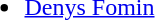<table>
<tr style="vertical-align: top;">
<td><br><ul><li> <a href='#'>Denys Fomin</a></li></ul></td>
</tr>
</table>
